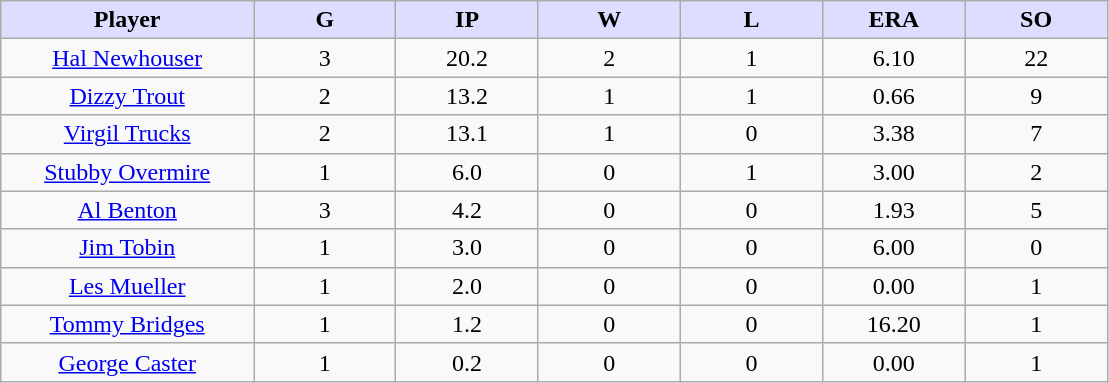<table class="wikitable sortable">
<tr>
<th style="background:#ddf; width:16%;">Player</th>
<th style="background:#ddf; width:9%;">G</th>
<th style="background:#ddf; width:9%;">IP</th>
<th style="background:#ddf; width:9%;">W</th>
<th style="background:#ddf; width:9%;">L</th>
<th style="background:#ddf; width:9%;">ERA</th>
<th style="background:#ddf; width:9%;">SO</th>
</tr>
<tr style="text-align:center;">
<td><a href='#'>Hal Newhouser</a></td>
<td>3</td>
<td>20.2</td>
<td>2</td>
<td>1</td>
<td>6.10</td>
<td>22</td>
</tr>
<tr style="text-align:center;">
<td><a href='#'>Dizzy Trout</a></td>
<td>2</td>
<td>13.2</td>
<td>1</td>
<td>1</td>
<td>0.66</td>
<td>9</td>
</tr>
<tr style="text-align:center;">
<td><a href='#'>Virgil Trucks</a></td>
<td>2</td>
<td>13.1</td>
<td>1</td>
<td>0</td>
<td>3.38</td>
<td>7</td>
</tr>
<tr style="text-align:center;">
<td><a href='#'>Stubby Overmire</a></td>
<td>1</td>
<td>6.0</td>
<td>0</td>
<td>1</td>
<td>3.00</td>
<td>2</td>
</tr>
<tr style="text-align:center;">
<td><a href='#'>Al Benton</a></td>
<td>3</td>
<td>4.2</td>
<td>0</td>
<td>0</td>
<td>1.93</td>
<td>5</td>
</tr>
<tr style="text-align:center;">
<td><a href='#'>Jim Tobin</a></td>
<td>1</td>
<td>3.0</td>
<td>0</td>
<td>0</td>
<td>6.00</td>
<td>0</td>
</tr>
<tr style="text-align:center;">
<td><a href='#'>Les Mueller</a></td>
<td>1</td>
<td>2.0</td>
<td>0</td>
<td>0</td>
<td>0.00</td>
<td>1</td>
</tr>
<tr style="text-align:center;">
<td><a href='#'>Tommy Bridges</a></td>
<td>1</td>
<td>1.2</td>
<td>0</td>
<td>0</td>
<td>16.20</td>
<td>1</td>
</tr>
<tr style="text-align:center;">
<td><a href='#'>George Caster</a></td>
<td>1</td>
<td>0.2</td>
<td>0</td>
<td>0</td>
<td>0.00</td>
<td>1</td>
</tr>
</table>
